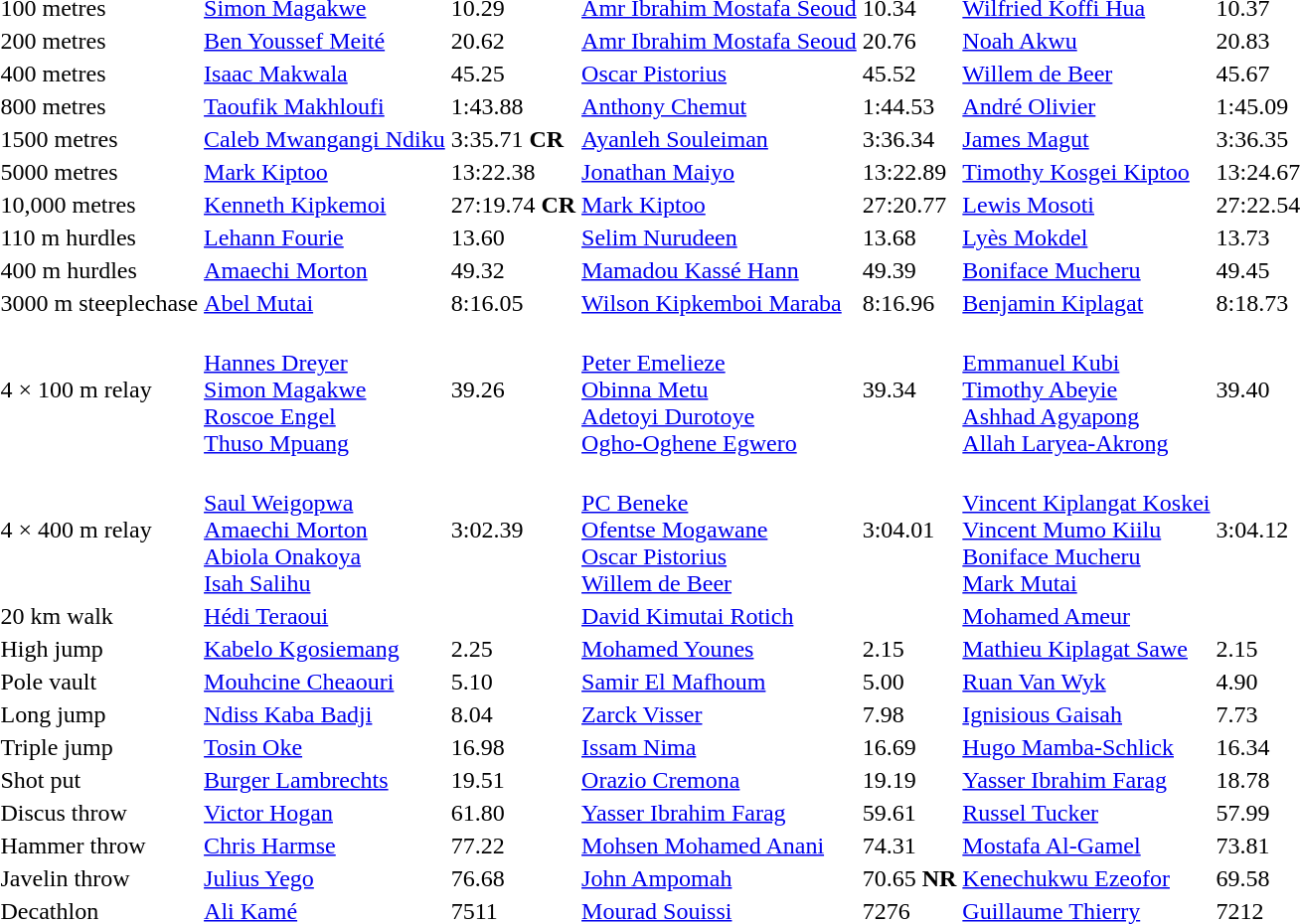<table>
<tr>
<td>100 metres<br></td>
<td><a href='#'>Simon Magakwe</a> <br> <em></em></td>
<td>10.29</td>
<td><a href='#'>Amr Ibrahim Mostafa Seoud</a> <br> <em></em></td>
<td>10.34</td>
<td><a href='#'>Wilfried Koffi Hua</a> <br> <em></em></td>
<td>10.37</td>
</tr>
<tr>
<td>200 metres<br></td>
<td><a href='#'>Ben Youssef Meité</a> <br> <em></em></td>
<td>20.62</td>
<td><a href='#'>Amr Ibrahim Mostafa Seoud</a> <br> <em></em></td>
<td>20.76</td>
<td><a href='#'>Noah Akwu</a> <br> <em></em></td>
<td>20.83</td>
</tr>
<tr>
<td>400 metres <br></td>
<td><a href='#'>Isaac Makwala</a> <br> <em></em></td>
<td>45.25</td>
<td><a href='#'>Oscar Pistorius</a> <br> <em></em></td>
<td>45.52</td>
<td><a href='#'>Willem de Beer</a> <br> <em></em></td>
<td>45.67</td>
</tr>
<tr>
<td>800 metres <br></td>
<td><a href='#'>Taoufik Makhloufi</a> <br> <em></em></td>
<td>1:43.88</td>
<td><a href='#'>Anthony Chemut</a> <br> <em></em></td>
<td>1:44.53</td>
<td><a href='#'>André Olivier</a> <br> <em></em></td>
<td>1:45.09</td>
</tr>
<tr>
<td>1500 metres <br></td>
<td><a href='#'>Caleb Mwangangi Ndiku</a> <br> <em></em></td>
<td>3:35.71 <strong>CR</strong></td>
<td><a href='#'>Ayanleh Souleiman</a> <br> <em></em></td>
<td>3:36.34</td>
<td><a href='#'>James Magut</a> <br> <em></em></td>
<td>3:36.35</td>
</tr>
<tr>
<td>5000 metres <br></td>
<td><a href='#'>Mark Kiptoo</a> <br> <em></em></td>
<td>13:22.38</td>
<td><a href='#'>Jonathan Maiyo</a> <br> <em></em></td>
<td>13:22.89</td>
<td><a href='#'>Timothy Kosgei Kiptoo</a> <br> <em></em></td>
<td>13:24.67</td>
</tr>
<tr>
<td>10,000 metres <br></td>
<td><a href='#'>Kenneth Kipkemoi</a> <br> <em></em></td>
<td>27:19.74 <strong>CR</strong></td>
<td><a href='#'>Mark Kiptoo</a> <br> <em></em></td>
<td>27:20.77</td>
<td><a href='#'>Lewis Mosoti</a> <br> <em></em></td>
<td>27:22.54</td>
</tr>
<tr>
<td>110 m hurdles <br></td>
<td><a href='#'>Lehann Fourie</a> <br> <em></em></td>
<td>13.60</td>
<td><a href='#'>Selim Nurudeen</a> <br> <em></em></td>
<td>13.68</td>
<td><a href='#'>Lyès Mokdel</a> <br> <em></em></td>
<td>13.73</td>
</tr>
<tr>
<td>400 m hurdles <br></td>
<td><a href='#'>Amaechi Morton</a> <br> <em></em></td>
<td>49.32</td>
<td><a href='#'>Mamadou Kassé Hann</a> <br> <em></em></td>
<td>49.39</td>
<td><a href='#'>Boniface Mucheru</a> <br> <em></em></td>
<td>49.45</td>
</tr>
<tr>
<td>3000 m steeplechase <br></td>
<td><a href='#'>Abel Mutai</a> <br> <em></em></td>
<td>8:16.05</td>
<td><a href='#'>Wilson Kipkemboi Maraba</a> <br> <em></em></td>
<td>8:16.96</td>
<td><a href='#'>Benjamin Kiplagat</a> <br> <em></em></td>
<td>8:18.73</td>
</tr>
<tr>
<td>4 × 100 m relay <br></td>
<td><em></em> <br><a href='#'>Hannes Dreyer</a><br><a href='#'>Simon Magakwe</a><br><a href='#'>Roscoe Engel</a><br><a href='#'>Thuso Mpuang</a></td>
<td>39.26</td>
<td><em></em> <br><a href='#'>Peter Emelieze</a><br><a href='#'>Obinna Metu</a><br><a href='#'>Adetoyi Durotoye</a><br><a href='#'>Ogho-Oghene Egwero</a></td>
<td>39.34</td>
<td><em></em><br> <a href='#'>Emmanuel Kubi</a><br><a href='#'>Timothy Abeyie</a><br><a href='#'>Ashhad Agyapong</a><br><a href='#'>Allah Laryea-Akrong</a></td>
<td>39.40</td>
</tr>
<tr>
<td>4 × 400 m relay <br></td>
<td><em></em><br><a href='#'>Saul Weigopwa</a><br><a href='#'>Amaechi Morton</a><br><a href='#'>Abiola Onakoya</a><br><a href='#'>Isah Salihu</a><br></td>
<td>3:02.39</td>
<td><em></em><br><a href='#'>PC Beneke</a><br><a href='#'>Ofentse Mogawane</a><br><a href='#'>Oscar Pistorius</a><br><a href='#'>Willem de Beer</a></td>
<td>3:04.01</td>
<td><em></em><br><a href='#'>Vincent Kiplangat Koskei</a><br><a href='#'>Vincent Mumo Kiilu</a><br><a href='#'>Boniface Mucheru</a><br><a href='#'>Mark Mutai</a></td>
<td>3:04.12</td>
</tr>
<tr>
<td>20 km walk <br></td>
<td><a href='#'>Hédi Teraoui</a> <br> <em></em></td>
<td></td>
<td><a href='#'>David Kimutai Rotich</a> <br> <em></em></td>
<td></td>
<td><a href='#'>Mohamed Ameur</a> <br> <em></em></td>
<td></td>
</tr>
<tr>
<td>High jump <br></td>
<td><a href='#'>Kabelo Kgosiemang</a> <br> <em></em></td>
<td>2.25</td>
<td><a href='#'>Mohamed Younes</a> <br> <em></em></td>
<td>2.15</td>
<td><a href='#'>Mathieu Kiplagat Sawe</a> <br> <em></em></td>
<td>2.15</td>
</tr>
<tr>
<td>Pole vault <br></td>
<td><a href='#'>Mouhcine Cheaouri</a> <br> <em></em></td>
<td>5.10</td>
<td><a href='#'>Samir El Mafhoum</a> <br> <em></em></td>
<td>5.00</td>
<td><a href='#'>Ruan Van Wyk</a> <br> <em></em></td>
<td>4.90</td>
</tr>
<tr>
<td>Long jump <br></td>
<td><a href='#'>Ndiss Kaba Badji</a> <br> <em></em></td>
<td>8.04</td>
<td><a href='#'>Zarck Visser</a> <br> <em></em></td>
<td>7.98</td>
<td><a href='#'>Ignisious Gaisah</a> <br> <em></em></td>
<td>7.73</td>
</tr>
<tr>
<td>Triple jump <br></td>
<td><a href='#'>Tosin Oke</a> <br> <em></em></td>
<td>16.98</td>
<td><a href='#'>Issam Nima</a> <br> <em></em></td>
<td>16.69</td>
<td><a href='#'>Hugo Mamba-Schlick</a> <br> <em></em></td>
<td>16.34</td>
</tr>
<tr>
<td>Shot put <br></td>
<td><a href='#'>Burger Lambrechts</a> <br> <em></em></td>
<td>19.51</td>
<td><a href='#'>Orazio Cremona</a> <br> <em></em></td>
<td>19.19</td>
<td><a href='#'>Yasser Ibrahim Farag</a> <br> <em></em></td>
<td>18.78</td>
</tr>
<tr>
<td>Discus throw <br></td>
<td><a href='#'>Victor Hogan</a> <br> <em></em></td>
<td>61.80</td>
<td><a href='#'>Yasser Ibrahim Farag</a> <br> <em></em></td>
<td>59.61</td>
<td><a href='#'>Russel Tucker</a> <br> <em></em></td>
<td>57.99</td>
</tr>
<tr>
<td>Hammer throw <br></td>
<td><a href='#'>Chris Harmse</a> <br> <em></em></td>
<td>77.22</td>
<td><a href='#'>Mohsen Mohamed Anani</a> <br> <em></em></td>
<td>74.31</td>
<td><a href='#'>Mostafa Al-Gamel</a> <br> <em></em></td>
<td>73.81</td>
</tr>
<tr>
<td>Javelin throw <br></td>
<td><a href='#'>Julius Yego</a> <br> <em></em></td>
<td>76.68</td>
<td><a href='#'>John Ampomah</a> <br> <em></em></td>
<td>70.65 <strong>NR</strong></td>
<td><a href='#'>Kenechukwu Ezeofor</a> <br> <em></em></td>
<td>69.58</td>
</tr>
<tr>
<td>Decathlon <br></td>
<td><a href='#'>Ali Kamé</a> <br> <em></em></td>
<td>7511</td>
<td><a href='#'>Mourad Souissi</a> <br> <em></em></td>
<td>7276</td>
<td><a href='#'>Guillaume Thierry</a> <br> <em></em></td>
<td>7212</td>
</tr>
</table>
